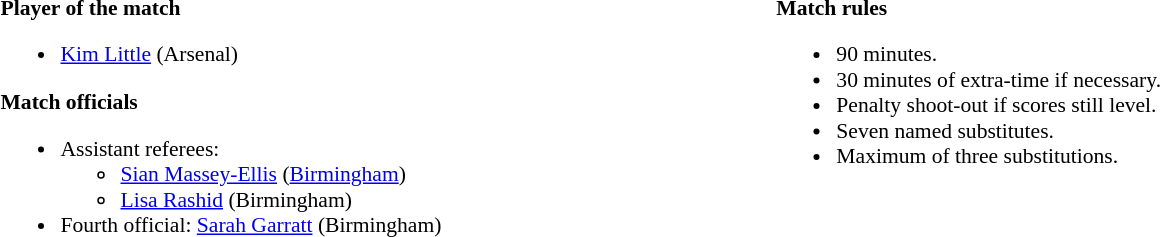<table width=82% style="font-size:90%">
<tr>
<td width=50% valign=top><br><strong>Player of the match</strong><ul><li><a href='#'>Kim Little</a> (Arsenal)</li></ul><strong>Match officials</strong><ul><li>Assistant referees:<ul><li><a href='#'>Sian Massey-Ellis</a> (<a href='#'>Birmingham</a>)</li><li><a href='#'>Lisa Rashid</a> (Birmingham)</li></ul></li><li>Fourth official: <a href='#'>Sarah Garratt</a> (Birmingham)</li></ul></td>
<td width=50% valign=top><br><strong>Match rules</strong><ul><li>90 minutes.</li><li>30 minutes of extra-time if necessary.</li><li>Penalty shoot-out if scores still level.</li><li>Seven named substitutes.</li><li>Maximum of three substitutions.</li></ul></td>
</tr>
</table>
